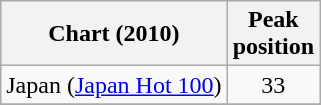<table class="wikitable">
<tr>
<th>Chart (2010)</th>
<th>Peak<br>position</th>
</tr>
<tr>
<td>Japan (<a href='#'>Japan Hot 100</a>)</td>
<td style="text-align:center;">33</td>
</tr>
<tr>
</tr>
</table>
